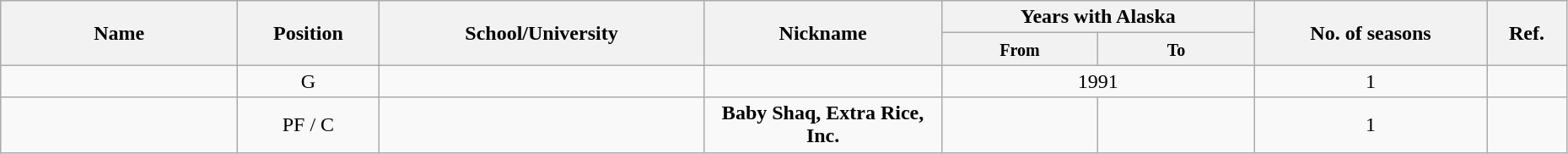<table class="wikitable sortable" style="text-align:center" width="98%">
<tr>
<th style="width:180px;" rowspan="2">Name</th>
<th rowspan="2">Position</th>
<th style="width:250px;" rowspan="2">School/University</th>
<th style="width:180px;" rowspan="2">Nickname</th>
<th style="width:180px; text-align:center;" colspan="2">Years with Alaska</th>
<th rowspan="2">No. of seasons</th>
<th rowspan="2"; class=unsortable>Ref.</th>
</tr>
<tr>
<th style="width:10%; text-align:center;"><small>From</small></th>
<th style="width:10%; text-align:center;"><small>To</small></th>
</tr>
<tr>
<td></td>
<td>G</td>
<td></td>
<td></td>
<td colspan="2">1991</td>
<td>1</td>
<td></td>
</tr>
<tr>
<td></td>
<td>PF / C</td>
<td></td>
<td><strong>Baby Shaq, Extra Rice, Inc.</strong></td>
<td></td>
<td></td>
<td>1</td>
<td></td>
</tr>
</table>
